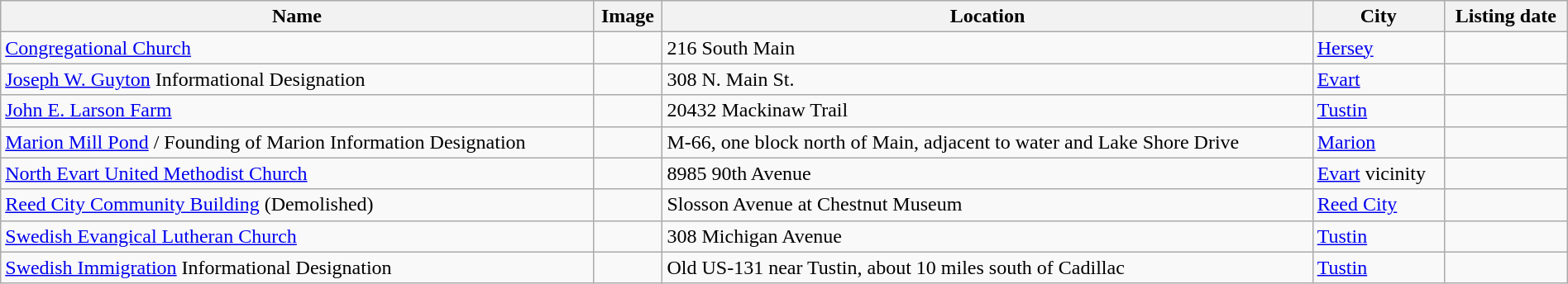<table class="wikitable sortable" style="width:100%">
<tr>
<th>Name</th>
<th>Image</th>
<th>Location</th>
<th>City</th>
<th>Listing date</th>
</tr>
<tr>
<td><a href='#'>Congregational Church</a></td>
<td></td>
<td>216 South Main</td>
<td><a href='#'>Hersey</a></td>
<td></td>
</tr>
<tr>
<td><a href='#'>Joseph W. Guyton</a> Informational Designation</td>
<td></td>
<td>308 N. Main St.</td>
<td><a href='#'>Evart</a></td>
<td></td>
</tr>
<tr>
<td><a href='#'>John E. Larson Farm</a></td>
<td></td>
<td>20432 Mackinaw Trail</td>
<td><a href='#'>Tustin</a></td>
<td></td>
</tr>
<tr>
<td><a href='#'>Marion Mill Pond</a> / Founding of Marion Information Designation</td>
<td></td>
<td>M-66, one block north of Main, adjacent to water and Lake Shore Drive</td>
<td><a href='#'>Marion</a></td>
<td></td>
</tr>
<tr>
<td><a href='#'>North Evart United Methodist Church</a></td>
<td></td>
<td>8985 90th Avenue</td>
<td><a href='#'>Evart</a> vicinity</td>
<td></td>
</tr>
<tr>
<td><a href='#'>Reed City Community Building</a> (Demolished)</td>
<td></td>
<td>Slosson Avenue at Chestnut Museum</td>
<td><a href='#'>Reed City</a></td>
<td></td>
</tr>
<tr>
<td><a href='#'>Swedish Evangical Lutheran Church</a></td>
<td></td>
<td>308 Michigan Avenue</td>
<td><a href='#'>Tustin</a></td>
<td></td>
</tr>
<tr>
<td><a href='#'>Swedish Immigration</a> Informational Designation</td>
<td></td>
<td>Old US-131 near Tustin, about 10 miles south of Cadillac</td>
<td><a href='#'>Tustin</a></td>
<td></td>
</tr>
</table>
